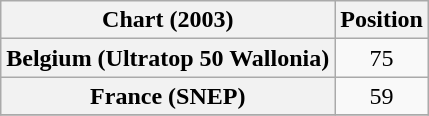<table class="wikitable sortable plainrowheaders">
<tr>
<th>Chart (2003)</th>
<th>Position</th>
</tr>
<tr>
<th scope="row">Belgium (Ultratop 50 Wallonia)</th>
<td align="center">75</td>
</tr>
<tr>
<th scope="row">France (SNEP)</th>
<td align="center">59</td>
</tr>
<tr>
</tr>
</table>
